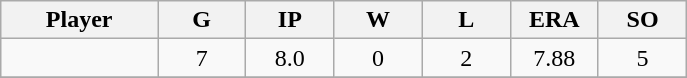<table class="wikitable sortable">
<tr>
<th bgcolor="#DDDDFF" width="16%">Player</th>
<th bgcolor="#DDDDFF" width="9%">G</th>
<th bgcolor="#DDDDFF" width="9%">IP</th>
<th bgcolor="#DDDDFF" width="9%">W</th>
<th bgcolor="#DDDDFF" width="9%">L</th>
<th bgcolor="#DDDDFF" width="9%">ERA</th>
<th bgcolor="#DDDDFF" width="9%">SO</th>
</tr>
<tr align="center">
<td></td>
<td>7</td>
<td>8.0</td>
<td>0</td>
<td>2</td>
<td>7.88</td>
<td>5</td>
</tr>
<tr align="center">
</tr>
</table>
